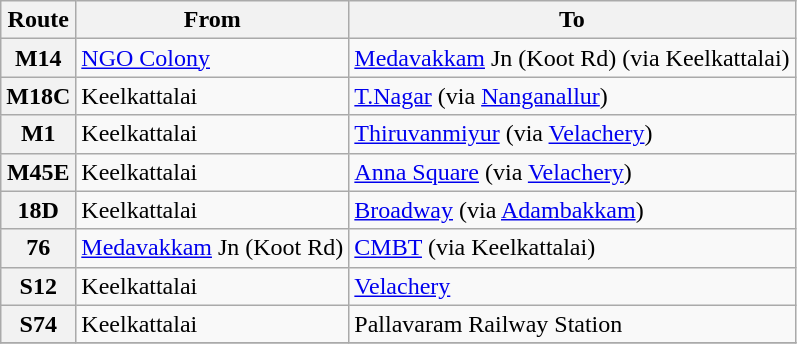<table class="wikitable">
<tr>
<th scope="col">Route</th>
<th scope="col">From</th>
<th scope="col">To</th>
</tr>
<tr>
<th scope="row">M14</th>
<td><a href='#'>NGO Colony</a></td>
<td><a href='#'>Medavakkam</a> Jn (Koot Rd) (via Keelkattalai)</td>
</tr>
<tr>
<th scope ="row">M18C</th>
<td>Keelkattalai</td>
<td><a href='#'>T.Nagar</a> (via <a href='#'>Nanganallur</a>)</td>
</tr>
<tr>
<th scope ="row">M1</th>
<td>Keelkattalai</td>
<td><a href='#'>Thiruvanmiyur</a> (via <a href='#'>Velachery</a>)</td>
</tr>
<tr>
<th scope ="row">M45E</th>
<td>Keelkattalai</td>
<td><a href='#'>Anna Square</a> (via <a href='#'>Velachery</a>)</td>
</tr>
<tr>
<th scope ="row">18D</th>
<td>Keelkattalai</td>
<td><a href='#'>Broadway</a> (via <a href='#'>Adambakkam</a>)</td>
</tr>
<tr>
<th scope ="row">76</th>
<td><a href='#'>Medavakkam</a> Jn (Koot Rd)</td>
<td><a href='#'>CMBT</a> (via Keelkattalai)</td>
</tr>
<tr>
<th scope ="row">S12</th>
<td>Keelkattalai</td>
<td><a href='#'>Velachery</a></td>
</tr>
<tr>
<th scope ="row">S74</th>
<td>Keelkattalai</td>
<td>Pallavaram Railway Station</td>
</tr>
<tr>
</tr>
</table>
